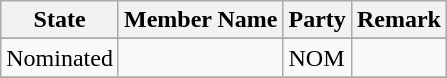<table class="wikitable sortable">
<tr>
<th>State</th>
<th>Member Name</th>
<th>Party</th>
<th>Remark</th>
</tr>
<tr>
</tr>
<tr>
<td>Nominated</td>
<td><a href='#'></a></td>
<td>NOM</td>
<td></td>
</tr>
<tr>
</tr>
<tr>
</tr>
</table>
